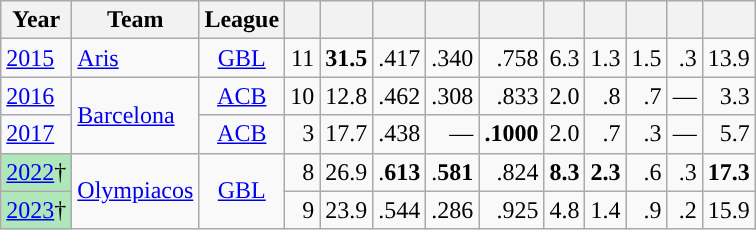<table class="wikitable sortable" style="font-size:100%; text-align:right;">
<tr>
<th>Year</th>
<th>Team</th>
<th>League</th>
<th></th>
<th></th>
<th></th>
<th></th>
<th></th>
<th></th>
<th></th>
<th></th>
<th></th>
<th></th>
</tr>
<tr>
<td style="text-align:left;"><a href='#'>2015</a></td>
<td style="text-align:left;">  <a href='#'>Aris</a></td>
<td style="text-align:center;"><a href='#'>GBL</a></td>
<td>11</td>
<td><strong>31.5</strong></td>
<td>.417</td>
<td>.340</td>
<td>.758</td>
<td>6.3</td>
<td>1.3</td>
<td>1.5</td>
<td>.3</td>
<td>13.9</td>
</tr>
<tr>
<td style="text-align:left;"><a href='#'>2016</a></td>
<td rowspan="2" style="text-align:left;">  <a href='#'>Barcelona</a></td>
<td style="text-align:center;"><a href='#'>ACB</a></td>
<td>10</td>
<td>12.8</td>
<td>.462</td>
<td>.308</td>
<td>.833</td>
<td>2.0</td>
<td>.8</td>
<td>.7</td>
<td>—</td>
<td>3.3</td>
</tr>
<tr>
<td style="text-align:left;"><a href='#'>2017</a></td>
<td style="text-align:center;"><a href='#'>ACB</a></td>
<td>3</td>
<td>17.7</td>
<td>.438</td>
<td>—</td>
<td><strong>.1000</strong></td>
<td>2.0</td>
<td>.7</td>
<td>.3</td>
<td>—</td>
<td>5.7</td>
</tr>
<tr>
<td style="text-align:left;background:#AFE6BA;"><a href='#'>2022</a>†</td>
<td rowspan="2" style="text-align:left;">  <a href='#'>Olympiacos</a></td>
<td rowspan="2" style="text-align:center;"><a href='#'>GBL</a></td>
<td>8</td>
<td>26.9</td>
<td>.<strong>613</strong></td>
<td>.<strong>581</strong></td>
<td>.824</td>
<td><strong>8.3</strong></td>
<td><strong>2.3</strong></td>
<td>.6</td>
<td>.3</td>
<td><strong>17.3</strong></td>
</tr>
<tr>
<td style="text-align:left;background:#AFE6BA;"><a href='#'>2023</a>†</td>
<td>9</td>
<td>23.9</td>
<td>.544</td>
<td>.286</td>
<td>.925</td>
<td>4.8</td>
<td>1.4</td>
<td>.9</td>
<td>.2</td>
<td>15.9</td>
</tr>
</table>
